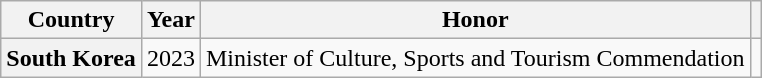<table class="wikitable plainrowheaders" style="text-align:center">
<tr>
<th scope="col">Country</th>
<th scope="col">Year</th>
<th scope="col">Honor</th>
<th scope="col" class="unsortable"></th>
</tr>
<tr>
<th scope="row">South Korea</th>
<td>2023</td>
<td style="text-align:left">Minister of Culture, Sports and Tourism Commendation</td>
<td></td>
</tr>
</table>
